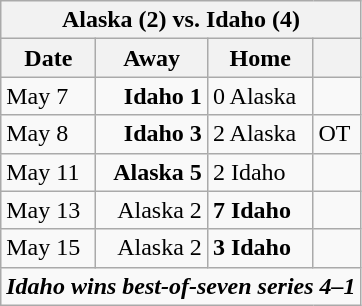<table class="wikitable">
<tr>
<th bgcolor="#DDDDDD" colspan="4">Alaska (2) vs. Idaho (4)</th>
</tr>
<tr>
<th>Date</th>
<th>Away</th>
<th>Home</th>
<th></th>
</tr>
<tr>
<td>May 7</td>
<td align="right"><strong>Idaho 1</strong></td>
<td>0 Alaska</td>
<td></td>
</tr>
<tr>
<td>May 8</td>
<td align="right"><strong>Idaho 3</strong></td>
<td>2 Alaska</td>
<td>OT</td>
</tr>
<tr>
<td>May 11</td>
<td align="right"><strong>Alaska 5</strong></td>
<td>2 Idaho</td>
<td></td>
</tr>
<tr>
<td>May 13</td>
<td align="right">Alaska 2</td>
<td><strong>7 Idaho</strong></td>
<td></td>
</tr>
<tr>
<td>May 15</td>
<td align="right">Alaska 2</td>
<td><strong>3 Idaho</strong></td>
<td></td>
</tr>
<tr align="center">
<td colspan="4"><strong><em>Idaho wins best-of-seven series 4–1</em></strong></td>
</tr>
</table>
